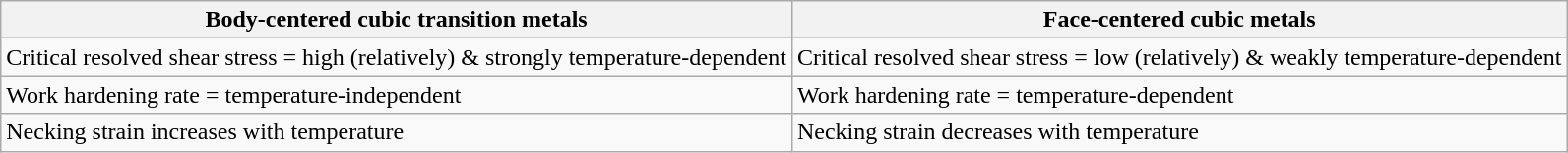<table class="wikitable">
<tr>
<th>Body-centered cubic transition metals</th>
<th>Face-centered cubic metals</th>
</tr>
<tr>
<td>Critical resolved shear stress = high (relatively) & strongly temperature-dependent</td>
<td>Critical resolved shear stress = low (relatively) & weakly temperature-dependent</td>
</tr>
<tr>
<td>Work hardening rate = temperature-independent</td>
<td>Work hardening rate = temperature-dependent</td>
</tr>
<tr>
<td>Necking strain increases with temperature</td>
<td>Necking strain decreases with temperature</td>
</tr>
</table>
